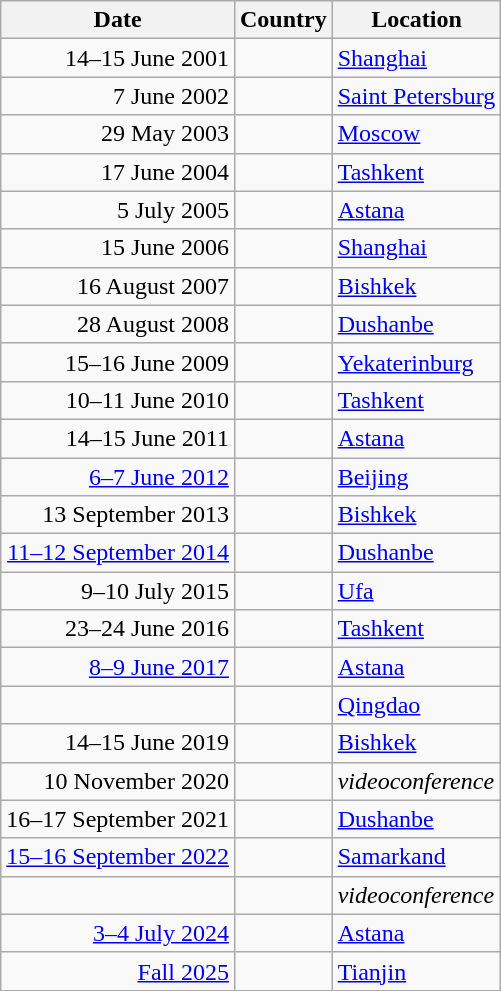<table class="wikitable" style="float:left; margin-right:1em">
<tr>
<th scope="col">Date</th>
<th scope="col">Country</th>
<th scope="col">Location</th>
</tr>
<tr>
<td style="text-align:right">14–15 June 2001</td>
<td></td>
<td><a href='#'>Shanghai</a></td>
</tr>
<tr>
<td style="text-align:right">7 June 2002</td>
<td></td>
<td><a href='#'>Saint Petersburg</a></td>
</tr>
<tr>
<td style="text-align:right">29 May 2003</td>
<td></td>
<td><a href='#'>Moscow</a></td>
</tr>
<tr>
<td style="text-align:right">17 June 2004</td>
<td></td>
<td><a href='#'>Tashkent</a></td>
</tr>
<tr>
<td style="text-align:right">5 July 2005</td>
<td></td>
<td><a href='#'>Astana</a></td>
</tr>
<tr>
<td style="text-align:right">15 June 2006</td>
<td></td>
<td><a href='#'>Shanghai</a></td>
</tr>
<tr>
<td style="text-align:right">16 August 2007</td>
<td></td>
<td><a href='#'>Bishkek</a></td>
</tr>
<tr>
<td style="text-align:right">28 August 2008</td>
<td></td>
<td><a href='#'>Dushanbe</a></td>
</tr>
<tr>
<td style="text-align:right">15–16 June 2009</td>
<td></td>
<td><a href='#'>Yekaterinburg</a></td>
</tr>
<tr>
<td style="text-align:right">10–11 June 2010</td>
<td></td>
<td><a href='#'>Tashkent</a></td>
</tr>
<tr>
<td style="text-align:right">14–15 June 2011</td>
<td></td>
<td><a href='#'>Astana</a></td>
</tr>
<tr>
<td style="text-align:right"><a href='#'>6–7 June 2012</a></td>
<td></td>
<td><a href='#'>Beijing</a></td>
</tr>
<tr>
<td style="text-align:right">13 September 2013</td>
<td></td>
<td><a href='#'>Bishkek</a></td>
</tr>
<tr>
<td style="text-align:right"><a href='#'>11–12 September 2014</a></td>
<td></td>
<td><a href='#'>Dushanbe</a></td>
</tr>
<tr>
<td style="text-align:right">9–10 July 2015</td>
<td></td>
<td><a href='#'>Ufa</a></td>
</tr>
<tr>
<td style="text-align:right">23–24 June 2016</td>
<td></td>
<td><a href='#'>Tashkent</a></td>
</tr>
<tr>
<td style="text-align:right"><a href='#'>8–9 June 2017</a></td>
<td></td>
<td><a href='#'>Astana</a></td>
</tr>
<tr>
<td style="text-align:right"></td>
<td></td>
<td><a href='#'>Qingdao</a></td>
</tr>
<tr>
<td style="text-align:right">14–15 June 2019</td>
<td></td>
<td><a href='#'>Bishkek</a></td>
</tr>
<tr>
<td style="text-align:right">10 November 2020</td>
<td></td>
<td><em>videoconference</em></td>
</tr>
<tr>
<td style="text-align:right">16–17 September 2021</td>
<td></td>
<td><a href='#'>Dushanbe</a></td>
</tr>
<tr>
<td style="text-align:right"><a href='#'>15–16 September 2022</a></td>
<td></td>
<td><a href='#'>Samarkand</a></td>
</tr>
<tr>
<td style="text-align:right"></td>
<td></td>
<td><em>videoconference</em></td>
</tr>
<tr>
<td style="text-align:right"><a href='#'>3–4 July 2024</a></td>
<td></td>
<td><a href='#'>Astana</a></td>
</tr>
<tr>
<td style="text-align:right"><a href='#'>Fall 2025</a></td>
<td></td>
<td><a href='#'>Tianjin</a></td>
</tr>
</table>
